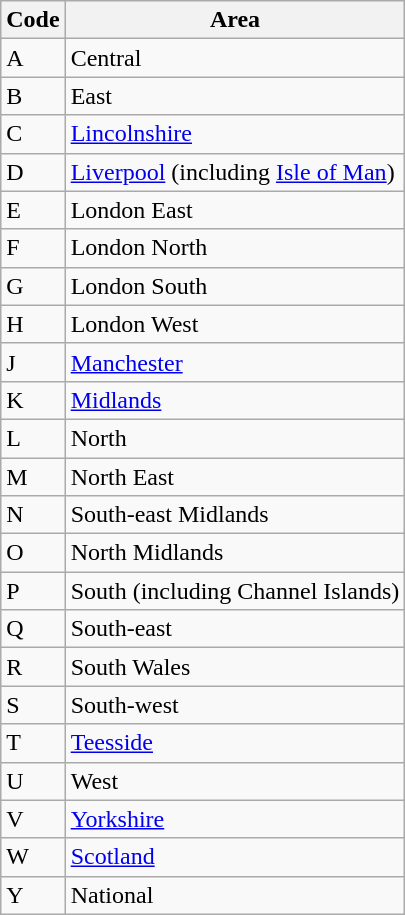<table class="wikitable">
<tr>
<th>Code</th>
<th>Area</th>
</tr>
<tr>
<td>A</td>
<td>Central</td>
</tr>
<tr>
<td>B</td>
<td>East</td>
</tr>
<tr>
<td>C</td>
<td><a href='#'>Lincolnshire</a></td>
</tr>
<tr>
<td>D</td>
<td><a href='#'>Liverpool</a> (including <a href='#'>Isle of Man</a>)</td>
</tr>
<tr>
<td>E</td>
<td>London East</td>
</tr>
<tr>
<td>F</td>
<td>London North</td>
</tr>
<tr>
<td>G</td>
<td>London South</td>
</tr>
<tr>
<td>H</td>
<td>London West</td>
</tr>
<tr>
<td>J</td>
<td><a href='#'>Manchester</a></td>
</tr>
<tr>
<td>K</td>
<td><a href='#'>Midlands</a></td>
</tr>
<tr>
<td>L</td>
<td>North</td>
</tr>
<tr>
<td>M</td>
<td>North East</td>
</tr>
<tr>
<td>N</td>
<td>South-east Midlands</td>
</tr>
<tr>
<td>O</td>
<td>North Midlands</td>
</tr>
<tr>
<td>P</td>
<td>South (including Channel Islands)</td>
</tr>
<tr>
<td>Q</td>
<td>South-east</td>
</tr>
<tr>
<td>R</td>
<td>South Wales</td>
</tr>
<tr>
<td>S</td>
<td>South-west</td>
</tr>
<tr>
<td>T</td>
<td><a href='#'>Teesside</a></td>
</tr>
<tr>
<td>U</td>
<td>West</td>
</tr>
<tr>
<td>V</td>
<td><a href='#'>Yorkshire</a></td>
</tr>
<tr>
<td>W</td>
<td><a href='#'>Scotland</a></td>
</tr>
<tr>
<td>Y</td>
<td>National</td>
</tr>
</table>
